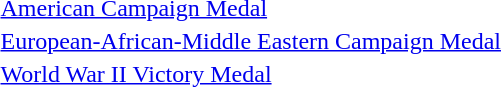<table>
<tr>
<td></td>
<td><a href='#'>American Campaign Medal</a></td>
</tr>
<tr>
<td></td>
<td><a href='#'>European-African-Middle Eastern Campaign Medal</a></td>
</tr>
<tr>
<td></td>
<td><a href='#'>World War II Victory Medal</a></td>
</tr>
</table>
